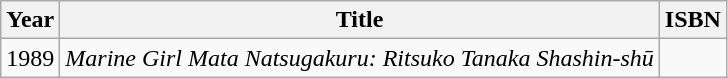<table class="wikitable">
<tr>
<th>Year</th>
<th>Title</th>
<th>ISBN</th>
</tr>
<tr>
<td>1989</td>
<td><em>Marine Girl Mata Natsugakuru: Ritsuko Tanaka Shashin-shū</em></td>
<td></td>
</tr>
</table>
